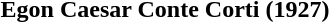<table style="width:100%; height:600px" style="background:Platinum; color:black">
<tr>
<th>Egon Caesar Conte Corti (1927)</th>
<td></td>
</tr>
</table>
